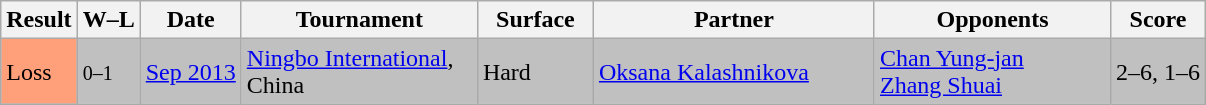<table class="sortable wikitable">
<tr>
<th width=40>Result</th>
<th>W–L</th>
<th width=60>Date</th>
<th width=150>Tournament</th>
<th width=70>Surface</th>
<th width=180>Partner</th>
<th width=150>Opponents</th>
<th>Score</th>
</tr>
<tr style="background:silver;">
<td style="background:#ffa07a;">Loss</td>
<td><small>0–1</small></td>
<td><a href='#'>Sep 2013</a></td>
<td><a href='#'>Ningbo International</a>, China</td>
<td>Hard</td>
<td> <a href='#'>Oksana Kalashnikova</a></td>
<td> <a href='#'>Chan Yung-jan</a> <br>  <a href='#'>Zhang Shuai</a></td>
<td>2–6, 1–6</td>
</tr>
</table>
